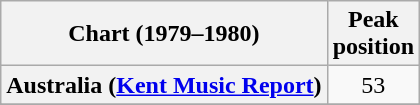<table class="wikitable sortable plainrowheaders" style="text-align:center">
<tr>
<th>Chart (1979–1980)</th>
<th>Peak<br>position</th>
</tr>
<tr>
<th scope="row">Australia (<a href='#'>Kent Music Report</a>)</th>
<td>53</td>
</tr>
<tr>
</tr>
<tr>
</tr>
<tr>
</tr>
<tr>
</tr>
<tr>
</tr>
<tr>
</tr>
</table>
